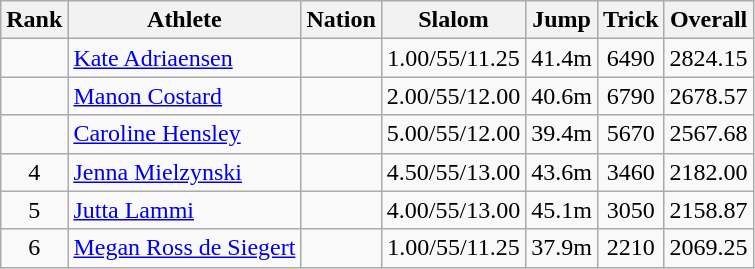<table class="wikitable sortable" style="text-align:center">
<tr>
<th>Rank</th>
<th>Athlete</th>
<th>Nation</th>
<th>Slalom</th>
<th>Jump</th>
<th>Trick</th>
<th>Overall</th>
</tr>
<tr>
<td></td>
<td align=left><a href='#'>Kate Adriaensen</a></td>
<td align=left></td>
<td>1.00/55/11.25</td>
<td>41.4m</td>
<td>6490</td>
<td>2824.15</td>
</tr>
<tr>
<td></td>
<td align=left><a href='#'>Manon Costard</a></td>
<td align=left></td>
<td>2.00/55/12.00</td>
<td>40.6m</td>
<td>6790</td>
<td>2678.57</td>
</tr>
<tr>
<td></td>
<td align=left><a href='#'>Caroline Hensley</a></td>
<td align=left></td>
<td>5.00/55/12.00</td>
<td>39.4m</td>
<td>5670</td>
<td>2567.68</td>
</tr>
<tr>
<td>4</td>
<td align=left><a href='#'>Jenna Mielzynski</a></td>
<td align=left></td>
<td>4.50/55/13.00</td>
<td>43.6m</td>
<td>3460</td>
<td>2182.00</td>
</tr>
<tr>
<td>5</td>
<td align=left><a href='#'>Jutta Lammi</a></td>
<td align=left></td>
<td>4.00/55/13.00</td>
<td>45.1m</td>
<td>3050</td>
<td>2158.87</td>
</tr>
<tr>
<td>6</td>
<td align=left><a href='#'>Megan Ross de Siegert</a></td>
<td align=left></td>
<td>1.00/55/11.25</td>
<td>37.9m</td>
<td>2210</td>
<td>2069.25</td>
</tr>
</table>
